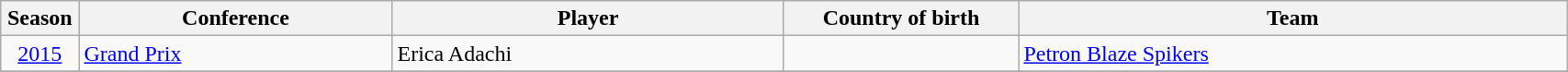<table class="wikitable plainrowheaders sortable" width="90%" summary="Season (sortable), Player (sortable), Position (sortable), Nationality (sortable) and Team (sortable)">
<tr>
<th scope="col" width="5%">Season</th>
<th scope="col" width="20%">Conference</th>
<th scope="col" width="25%">Player</th>
<th scope="col" width="15%">Country of birth</th>
<th scope="col">Team</th>
</tr>
<tr>
<td rowspan="1" align=center><a href='#'>2015</a></td>
<td><a href='#'>Grand Prix</a></td>
<td>Erica Adachi</td>
<td></td>
<td><a href='#'>Petron Blaze Spikers</a></td>
</tr>
<tr>
</tr>
</table>
